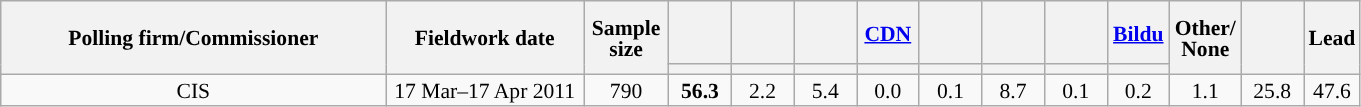<table class="wikitable collapsible collapsed" style="text-align:center; font-size:90%; line-height:14px;">
<tr style="height:42px;">
<th style="width:250px;" rowspan="2">Polling firm/Commissioner</th>
<th style="width:125px;" rowspan="2">Fieldwork date</th>
<th style="width:50px;" rowspan="2">Sample size</th>
<th style="width:35px;"></th>
<th style="width:35px;"></th>
<th style="width:35px;"></th>
<th style="width:35px;"><a href='#'>CDN</a></th>
<th style="width:35px;"></th>
<th style="width:35px;"></th>
<th style="width:35px;"></th>
<th style="width:35px;"><a href='#'>Bildu</a></th>
<th style="width:35px;" rowspan="2">Other/<br>None</th>
<th style="width:35px;" rowspan="2"></th>
<th style="width:30px;" rowspan="2">Lead</th>
</tr>
<tr>
<th style="color:inherit;background:"></th>
<th style="color:inherit;background:"></th>
<th style="color:inherit;background:"></th>
<th style="color:inherit;background:"></th>
<th style="color:inherit;background:"></th>
<th style="color:inherit;background:"></th>
<th style="color:inherit;background:"></th>
<th style="color:inherit;background:"></th>
</tr>
<tr>
<td>CIS</td>
<td>17 Mar–17 Apr 2011</td>
<td>790</td>
<td><strong>56.3</strong></td>
<td>2.2</td>
<td>5.4</td>
<td>0.0</td>
<td>0.1</td>
<td>8.7</td>
<td>0.1</td>
<td>0.2</td>
<td>1.1</td>
<td>25.8</td>
<td style="background:">47.6</td>
</tr>
</table>
